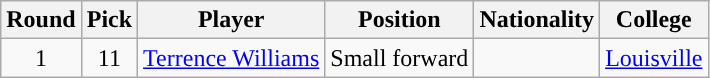<table class="wikitable sortable sortable">
<tr>
<th>Round</th>
<th>Pick</th>
<th>Player</th>
<th>Position</th>
<th>Nationality</th>
<th>College</th>
</tr>
<tr style="text-align: center">
<td>1</td>
<td>11</td>
<td><a href='#'>Terrence Williams</a></td>
<td>Small forward</td>
<td></td>
<td><a href='#'>Louisville</a></td>
</tr>
</table>
